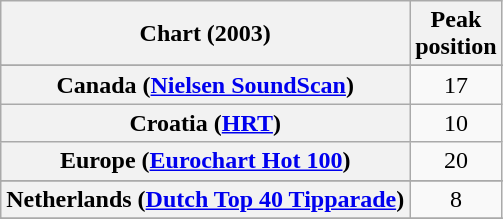<table class="wikitable sortable plainrowheaders" style="text-align:center">
<tr>
<th>Chart (2003)</th>
<th>Peak<br>position</th>
</tr>
<tr>
</tr>
<tr>
</tr>
<tr>
</tr>
<tr>
</tr>
<tr>
<th scope="row">Canada (<a href='#'>Nielsen SoundScan</a>)</th>
<td>17</td>
</tr>
<tr>
<th scope="row">Croatia (<a href='#'>HRT</a>)</th>
<td>10</td>
</tr>
<tr>
<th scope="row">Europe (<a href='#'>Eurochart Hot 100</a>)</th>
<td>20</td>
</tr>
<tr>
</tr>
<tr>
</tr>
<tr>
</tr>
<tr>
<th scope="row">Netherlands (<a href='#'>Dutch Top 40 Tipparade</a>)</th>
<td>8</td>
</tr>
<tr>
</tr>
<tr>
</tr>
<tr>
</tr>
<tr>
</tr>
<tr>
</tr>
<tr>
</tr>
<tr>
</tr>
<tr>
</tr>
</table>
